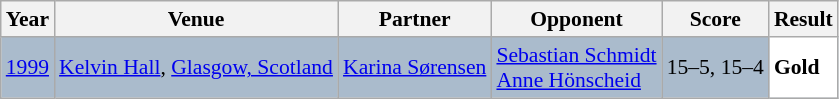<table class="sortable wikitable" style="font-size: 90%;">
<tr>
<th>Year</th>
<th>Venue</th>
<th>Partner</th>
<th>Opponent</th>
<th>Score</th>
<th>Result</th>
</tr>
<tr style="background:#AABBCC">
<td align="center"><a href='#'>1999</a></td>
<td align="left"><a href='#'>Kelvin Hall</a>, <a href='#'>Glasgow, Scotland</a></td>
<td align="left"> <a href='#'>Karina Sørensen</a></td>
<td align="left"> <a href='#'>Sebastian Schmidt</a> <br>  <a href='#'>Anne Hönscheid</a></td>
<td align="left">15–5, 15–4</td>
<td style="text-align:left; background:white"> <strong>Gold</strong></td>
</tr>
</table>
